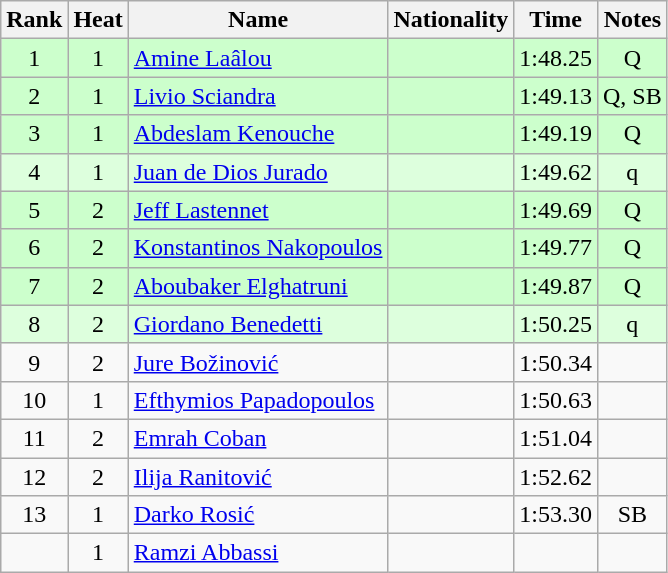<table class="wikitable sortable" style="text-align:center">
<tr>
<th>Rank</th>
<th>Heat</th>
<th>Name</th>
<th>Nationality</th>
<th>Time</th>
<th>Notes</th>
</tr>
<tr bgcolor=ccffcc>
<td>1</td>
<td>1</td>
<td align=left><a href='#'>Amine Laâlou</a></td>
<td align=left></td>
<td>1:48.25</td>
<td>Q</td>
</tr>
<tr bgcolor=ccffcc>
<td>2</td>
<td>1</td>
<td align=left><a href='#'>Livio Sciandra</a></td>
<td align=left></td>
<td>1:49.13</td>
<td>Q, SB</td>
</tr>
<tr bgcolor=ccffcc>
<td>3</td>
<td>1</td>
<td align=left><a href='#'>Abdeslam Kenouche</a></td>
<td align=left></td>
<td>1:49.19</td>
<td>Q</td>
</tr>
<tr bgcolor=ddffdd>
<td>4</td>
<td>1</td>
<td align=left><a href='#'>Juan de Dios Jurado</a></td>
<td align=left></td>
<td>1:49.62</td>
<td>q</td>
</tr>
<tr bgcolor=ccffcc>
<td>5</td>
<td>2</td>
<td align=left><a href='#'>Jeff Lastennet</a></td>
<td align=left></td>
<td>1:49.69</td>
<td>Q</td>
</tr>
<tr bgcolor=ccffcc>
<td>6</td>
<td>2</td>
<td align=left><a href='#'>Konstantinos Nakopoulos</a></td>
<td align=left></td>
<td>1:49.77</td>
<td>Q</td>
</tr>
<tr bgcolor=ccffcc>
<td>7</td>
<td>2</td>
<td align=left><a href='#'>Aboubaker Elghatruni</a></td>
<td align=left></td>
<td>1:49.87</td>
<td>Q</td>
</tr>
<tr bgcolor=ddffdd>
<td>8</td>
<td>2</td>
<td align=left><a href='#'>Giordano Benedetti</a></td>
<td align=left></td>
<td>1:50.25</td>
<td>q</td>
</tr>
<tr>
<td>9</td>
<td>2</td>
<td align=left><a href='#'>Jure Božinović</a></td>
<td align=left></td>
<td>1:50.34</td>
<td></td>
</tr>
<tr>
<td>10</td>
<td>1</td>
<td align=left><a href='#'>Efthymios Papadopoulos</a></td>
<td align=left></td>
<td>1:50.63</td>
<td></td>
</tr>
<tr>
<td>11</td>
<td>2</td>
<td align=left><a href='#'>Emrah Coban</a></td>
<td align=left></td>
<td>1:51.04</td>
<td></td>
</tr>
<tr>
<td>12</td>
<td>2</td>
<td align=left><a href='#'>Ilija Ranitović</a></td>
<td align=left></td>
<td>1:52.62</td>
<td></td>
</tr>
<tr>
<td>13</td>
<td>1</td>
<td align=left><a href='#'>Darko Rosić</a></td>
<td align=left></td>
<td>1:53.30</td>
<td>SB</td>
</tr>
<tr>
<td></td>
<td>1</td>
<td align=left><a href='#'>Ramzi Abbassi</a></td>
<td align=left></td>
<td></td>
<td></td>
</tr>
</table>
